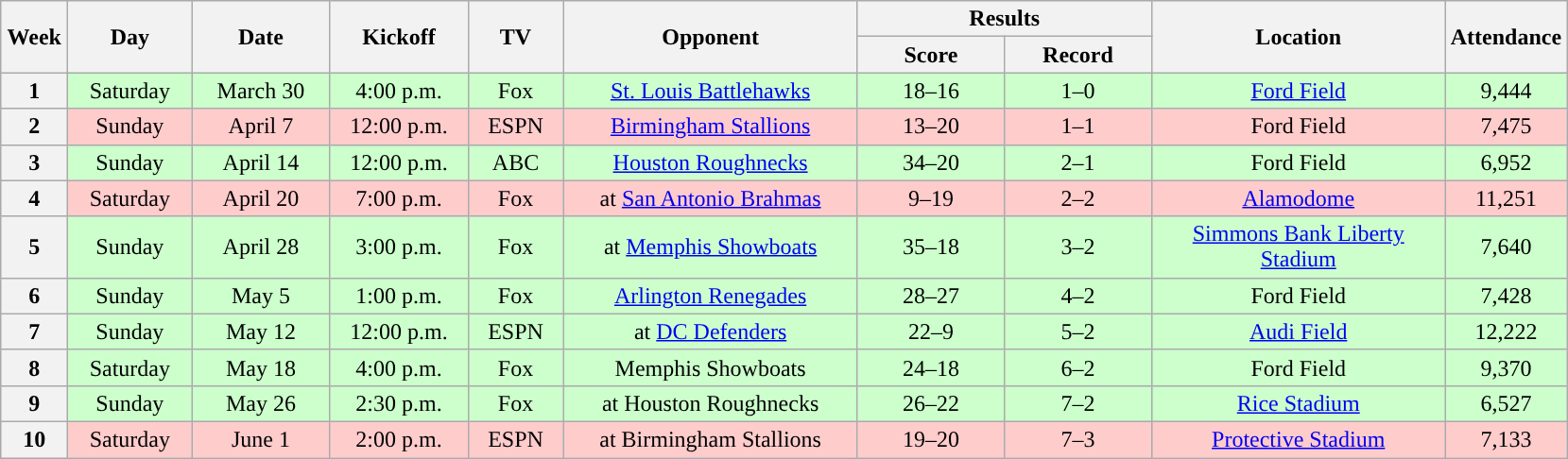<table class="wikitable plainrowheaders" style="text-align:center;">
<tr>
<th rowspan="2" width="40">Week</th>
<th rowspan="2" width="80">Day</th>
<th rowspan="2" width="90">Date</th>
<th rowspan="2" width="90">Kickoff</th>
<th rowspan="2" width="60">TV</th>
<th rowspan="2" width="200">Opponent</th>
<th colspan="2" width="200">Results</th>
<th rowspan="2" width="200">Location</th>
<th rowspan="2">Attendance</th>
</tr>
<tr>
<th width="60">Score</th>
<th width="60">Record</th>
</tr>
<tr style="background:#ccffcc">
<th>1</th>
<td>Saturday</td>
<td>March 30</td>
<td>4:00 p.m.</td>
<td>Fox</td>
<td><a href='#'>St. Louis Battlehawks</a></td>
<td>18–16</td>
<td>1–0</td>
<td><a href='#'>Ford Field</a></td>
<td>9,444</td>
</tr>
<tr style="background:#ffcccc">
<th>2</th>
<td>Sunday</td>
<td>April 7</td>
<td>12:00 p.m.</td>
<td>ESPN</td>
<td><a href='#'>Birmingham Stallions</a></td>
<td>13–20</td>
<td>1–1</td>
<td>Ford Field</td>
<td>7,475</td>
</tr>
<tr style="background:#ccffcc">
<th>3</th>
<td>Sunday</td>
<td>April 14</td>
<td>12:00 p.m.</td>
<td>ABC</td>
<td><a href='#'>Houston Roughnecks</a></td>
<td>34–20</td>
<td>2–1</td>
<td>Ford Field</td>
<td>6,952</td>
</tr>
<tr style="background:#ffcccc">
<th>4</th>
<td>Saturday</td>
<td>April 20</td>
<td>7:00 p.m.</td>
<td>Fox</td>
<td>at <a href='#'>San Antonio Brahmas</a></td>
<td>9–19</td>
<td>2–2</td>
<td><a href='#'>Alamodome</a></td>
<td>11,251</td>
</tr>
<tr style="background:#ccffcc">
<th>5</th>
<td>Sunday</td>
<td>April 28</td>
<td>3:00 p.m.</td>
<td>Fox</td>
<td>at <a href='#'>Memphis Showboats</a></td>
<td>35–18</td>
<td>3–2</td>
<td><a href='#'>Simmons Bank Liberty Stadium</a></td>
<td>7,640</td>
</tr>
<tr style="background:#ccffcc">
<th>6</th>
<td>Sunday</td>
<td>May 5</td>
<td>1:00 p.m.</td>
<td>Fox</td>
<td><a href='#'>Arlington Renegades</a></td>
<td>28–27</td>
<td>4–2</td>
<td>Ford Field</td>
<td>7,428</td>
</tr>
<tr style="background:#ccffcc">
<th>7</th>
<td>Sunday</td>
<td>May 12</td>
<td>12:00 p.m.</td>
<td>ESPN</td>
<td>at <a href='#'>DC Defenders</a></td>
<td>22–9</td>
<td>5–2</td>
<td><a href='#'>Audi Field</a></td>
<td>12,222</td>
</tr>
<tr style="background:#ccffcc">
<th>8</th>
<td>Saturday</td>
<td>May 18</td>
<td>4:00 p.m.</td>
<td>Fox</td>
<td>Memphis Showboats</td>
<td>24–18</td>
<td>6–2</td>
<td>Ford Field</td>
<td>9,370</td>
</tr>
<tr style="background:#ccffcc">
<th>9</th>
<td>Sunday</td>
<td>May 26</td>
<td>2:30 p.m.</td>
<td>Fox</td>
<td>at Houston Roughnecks</td>
<td>26–22</td>
<td>7–2</td>
<td><a href='#'>Rice Stadium</a></td>
<td>6,527</td>
</tr>
<tr style="background:#ffcccc">
<th>10</th>
<td>Saturday</td>
<td>June 1</td>
<td>2:00 p.m.</td>
<td>ESPN</td>
<td>at Birmingham Stallions</td>
<td>19–20</td>
<td>7–3</td>
<td><a href='#'>Protective Stadium</a></td>
<td>7,133</td>
</tr>
</table>
